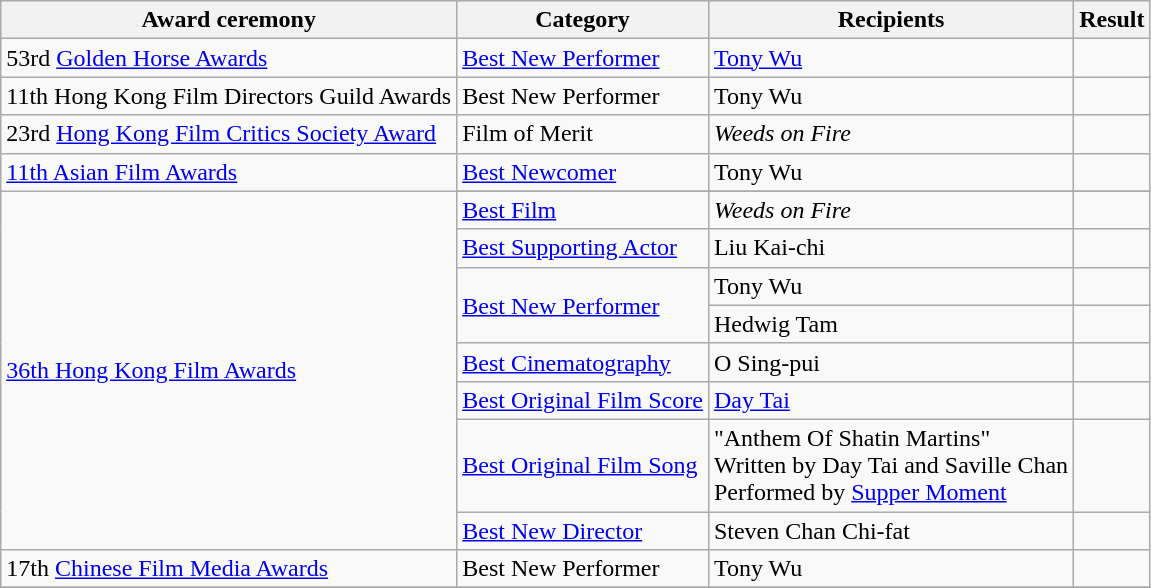<table class="wikitable sortable">
<tr>
<th>Award ceremony</th>
<th>Category</th>
<th>Recipients</th>
<th>Result</th>
</tr>
<tr>
<td>53rd <a href='#'>Golden Horse Awards</a></td>
<td><a href='#'>Best New Performer</a></td>
<td><a href='#'>Tony Wu</a></td>
<td></td>
</tr>
<tr>
<td>11th Hong Kong Film Directors Guild Awards</td>
<td>Best New Performer</td>
<td>Tony Wu</td>
<td></td>
</tr>
<tr>
<td>23rd <a href='#'>Hong Kong Film Critics Society Award</a></td>
<td>Film of Merit</td>
<td><em>Weeds on Fire</em></td>
<td></td>
</tr>
<tr>
<td><a href='#'>11th Asian Film Awards</a></td>
<td><a href='#'>Best Newcomer</a></td>
<td>Tony Wu</td>
<td></td>
</tr>
<tr>
<td rowspan="9"><a href='#'>36th Hong Kong Film Awards</a></td>
</tr>
<tr>
<td><a href='#'>Best Film</a></td>
<td><em>Weeds on Fire</em></td>
<td></td>
</tr>
<tr>
<td><a href='#'>Best Supporting Actor</a></td>
<td>Liu Kai-chi</td>
<td></td>
</tr>
<tr>
<td rowspan=2><a href='#'>Best New Performer</a></td>
<td>Tony Wu</td>
<td></td>
</tr>
<tr>
<td>Hedwig Tam</td>
<td></td>
</tr>
<tr>
<td><a href='#'>Best Cinematography</a></td>
<td>O Sing-pui</td>
<td></td>
</tr>
<tr>
<td><a href='#'>Best Original Film Score</a></td>
<td><a href='#'>Day Tai</a></td>
<td></td>
</tr>
<tr>
<td><a href='#'>Best Original Film Song</a></td>
<td>"Anthem Of Shatin Martins"<br>Written by Day Tai and Saville Chan<br>Performed by <a href='#'>Supper Moment</a></td>
<td></td>
</tr>
<tr>
<td><a href='#'>Best New Director</a></td>
<td>Steven Chan Chi-fat</td>
<td></td>
</tr>
<tr>
<td>17th <a href='#'>Chinese Film Media Awards</a></td>
<td>Best New Performer</td>
<td>Tony Wu</td>
<td></td>
</tr>
<tr>
</tr>
</table>
